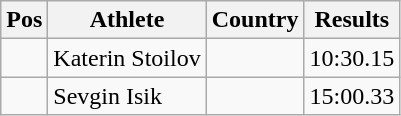<table class="wikitable">
<tr>
<th>Pos</th>
<th>Athlete</th>
<th>Country</th>
<th>Results</th>
</tr>
<tr>
<td align="center"></td>
<td>Katerin Stoilov</td>
<td></td>
<td>10:30.15</td>
</tr>
<tr>
<td align="center"></td>
<td>Sevgin Isik</td>
<td></td>
<td>15:00.33</td>
</tr>
</table>
